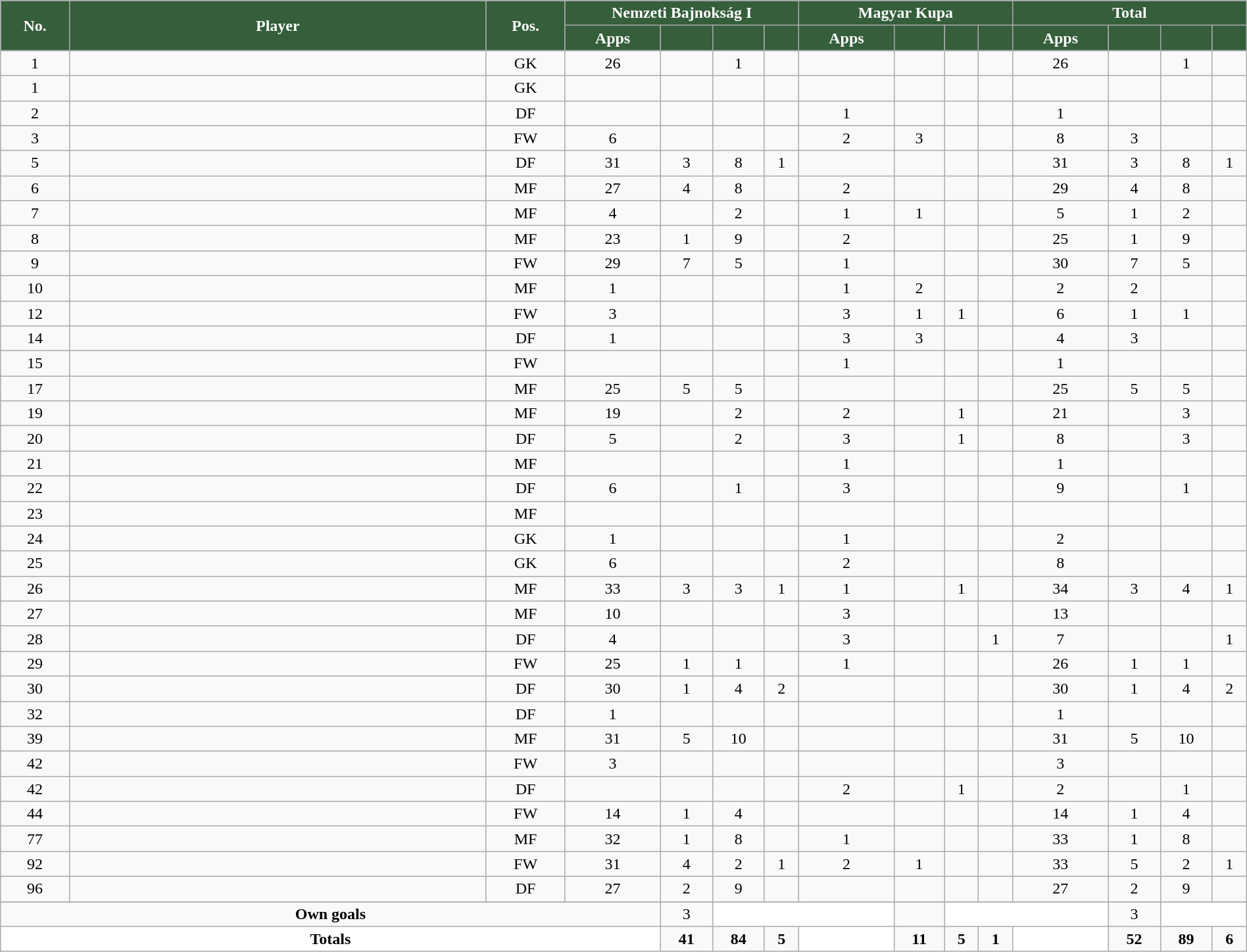<table class="wikitable sortable alternance" style="text-align:center;width:100%">
<tr>
<th rowspan="2" style="background-color:#355E3B;color:#FFFFFF; width:5px">No.</th>
<th rowspan="2" style="background-color:#355E3B;color:#FFFFFF; width:180px">Player</th>
<th rowspan="2" style="background-color:#355E3B;color:#FFFFFF; width:5px">Pos.</th>
<th colspan="4" style="background:#355E3B;color:#FFFFFF">Nemzeti Bajnokság I</th>
<th colspan="4" style="background:#355E3B;color:#FFFFFF">Magyar Kupa</th>
<th colspan="4" style="background:#355E3B;color:#FFFFFF">Total</th>
</tr>
<tr style="text-align:center">
<th width="4" style="background-color:#355E3B; color:#FFFFFF">Apps</th>
<th width="4" style="background-color:#355E3B"></th>
<th width="4" style="background-color:#355E3B"></th>
<th width="4" style="background-color:#355E3B"></th>
<th width="4" style="background-color:#355E3B; color:#FFFFFF">Apps</th>
<th width="4" style="background-color:#355E3B"></th>
<th width="4" style="background-color:#355E3B"></th>
<th width="4" style="background-color:#355E3B"></th>
<th width="4" style="background-color:#355E3B; color:#FFFFFF">Apps</th>
<th width="4" style="background-color:#355E3B"></th>
<th width="4" style="background-color:#355E3B"></th>
<th width="4" style="background-color:#355E3B"></th>
</tr>
<tr>
<td>1</td>
<td> </td>
<td>GK</td>
<td>26</td>
<td></td>
<td>1</td>
<td></td>
<td></td>
<td></td>
<td></td>
<td></td>
<td>26</td>
<td></td>
<td>1</td>
<td></td>
</tr>
<tr>
<td>1</td>
<td> </td>
<td>GK</td>
<td></td>
<td></td>
<td></td>
<td></td>
<td></td>
<td></td>
<td></td>
<td></td>
<td></td>
<td></td>
<td></td>
<td></td>
</tr>
<tr>
<td>2</td>
<td> </td>
<td>DF</td>
<td></td>
<td></td>
<td></td>
<td></td>
<td>1</td>
<td></td>
<td></td>
<td></td>
<td>1</td>
<td></td>
<td></td>
<td></td>
</tr>
<tr>
<td>3</td>
<td> </td>
<td>FW</td>
<td>6</td>
<td></td>
<td></td>
<td></td>
<td>2</td>
<td>3</td>
<td></td>
<td></td>
<td>8</td>
<td>3</td>
<td></td>
<td></td>
</tr>
<tr>
<td>5</td>
<td> </td>
<td>DF</td>
<td>31</td>
<td>3</td>
<td>8</td>
<td>1</td>
<td></td>
<td></td>
<td></td>
<td></td>
<td>31</td>
<td>3</td>
<td>8</td>
<td>1</td>
</tr>
<tr>
<td>6</td>
<td> </td>
<td>MF</td>
<td>27</td>
<td>4</td>
<td>8</td>
<td></td>
<td>2</td>
<td></td>
<td></td>
<td></td>
<td>29</td>
<td>4</td>
<td>8</td>
<td></td>
</tr>
<tr>
<td>7</td>
<td> </td>
<td>MF</td>
<td>4</td>
<td></td>
<td>2</td>
<td></td>
<td>1</td>
<td>1</td>
<td></td>
<td></td>
<td>5</td>
<td>1</td>
<td>2</td>
<td></td>
</tr>
<tr>
<td>8</td>
<td> </td>
<td>MF</td>
<td>23</td>
<td>1</td>
<td>9</td>
<td></td>
<td>2</td>
<td></td>
<td></td>
<td></td>
<td>25</td>
<td>1</td>
<td>9</td>
<td></td>
</tr>
<tr>
<td>9</td>
<td> </td>
<td>FW</td>
<td>29</td>
<td>7</td>
<td>5</td>
<td></td>
<td>1</td>
<td></td>
<td></td>
<td></td>
<td>30</td>
<td>7</td>
<td>5</td>
<td></td>
</tr>
<tr>
<td>10</td>
<td> </td>
<td>MF</td>
<td>1</td>
<td></td>
<td></td>
<td></td>
<td>1</td>
<td>2</td>
<td></td>
<td></td>
<td>2</td>
<td>2</td>
<td></td>
<td></td>
</tr>
<tr>
<td>12</td>
<td> </td>
<td>FW</td>
<td>3</td>
<td></td>
<td></td>
<td></td>
<td>3</td>
<td>1</td>
<td>1</td>
<td></td>
<td>6</td>
<td>1</td>
<td>1</td>
<td></td>
</tr>
<tr>
<td>14</td>
<td> </td>
<td>DF</td>
<td>1</td>
<td></td>
<td></td>
<td></td>
<td>3</td>
<td>3</td>
<td></td>
<td></td>
<td>4</td>
<td>3</td>
<td></td>
<td></td>
</tr>
<tr>
<td>15</td>
<td> </td>
<td>FW</td>
<td></td>
<td></td>
<td></td>
<td></td>
<td>1</td>
<td></td>
<td></td>
<td></td>
<td>1</td>
<td></td>
<td></td>
<td></td>
</tr>
<tr>
<td>17</td>
<td> </td>
<td>MF</td>
<td>25</td>
<td>5</td>
<td>5</td>
<td></td>
<td></td>
<td></td>
<td></td>
<td></td>
<td>25</td>
<td>5</td>
<td>5</td>
<td></td>
</tr>
<tr>
<td>19</td>
<td> </td>
<td>MF</td>
<td>19</td>
<td></td>
<td>2</td>
<td></td>
<td>2</td>
<td></td>
<td>1</td>
<td></td>
<td>21</td>
<td></td>
<td>3</td>
<td></td>
</tr>
<tr>
<td>20</td>
<td> </td>
<td>DF</td>
<td>5</td>
<td></td>
<td>2</td>
<td></td>
<td>3</td>
<td></td>
<td>1</td>
<td></td>
<td>8</td>
<td></td>
<td>3</td>
<td></td>
</tr>
<tr>
<td>21</td>
<td> </td>
<td>MF</td>
<td></td>
<td></td>
<td></td>
<td></td>
<td>1</td>
<td></td>
<td></td>
<td></td>
<td>1</td>
<td></td>
<td></td>
<td></td>
</tr>
<tr>
<td>22</td>
<td> </td>
<td>DF</td>
<td>6</td>
<td></td>
<td>1</td>
<td></td>
<td>3</td>
<td></td>
<td></td>
<td></td>
<td>9</td>
<td></td>
<td>1</td>
<td></td>
</tr>
<tr>
<td>23</td>
<td> </td>
<td>MF</td>
<td></td>
<td></td>
<td></td>
<td></td>
<td></td>
<td></td>
<td></td>
<td></td>
<td></td>
<td></td>
<td></td>
<td></td>
</tr>
<tr>
<td>24</td>
<td> </td>
<td>GK</td>
<td>1</td>
<td></td>
<td></td>
<td></td>
<td>1</td>
<td></td>
<td></td>
<td></td>
<td>2</td>
<td></td>
<td></td>
<td></td>
</tr>
<tr>
<td>25</td>
<td> </td>
<td>GK</td>
<td>6</td>
<td></td>
<td></td>
<td></td>
<td>2</td>
<td></td>
<td></td>
<td></td>
<td>8</td>
<td></td>
<td></td>
<td></td>
</tr>
<tr>
<td>26</td>
<td> </td>
<td>MF</td>
<td>33</td>
<td>3</td>
<td>3</td>
<td>1</td>
<td>1</td>
<td></td>
<td>1</td>
<td></td>
<td>34</td>
<td>3</td>
<td>4</td>
<td>1</td>
</tr>
<tr>
<td>27</td>
<td> </td>
<td>MF</td>
<td>10</td>
<td></td>
<td></td>
<td></td>
<td>3</td>
<td></td>
<td></td>
<td></td>
<td>13</td>
<td></td>
<td></td>
<td></td>
</tr>
<tr>
<td>28</td>
<td> </td>
<td>DF</td>
<td>4</td>
<td></td>
<td></td>
<td></td>
<td>3</td>
<td></td>
<td></td>
<td>1</td>
<td>7</td>
<td></td>
<td></td>
<td>1</td>
</tr>
<tr>
<td>29</td>
<td> </td>
<td>FW</td>
<td>25</td>
<td>1</td>
<td>1</td>
<td></td>
<td>1</td>
<td></td>
<td></td>
<td></td>
<td>26</td>
<td>1</td>
<td>1</td>
<td></td>
</tr>
<tr>
<td>30</td>
<td> </td>
<td>DF</td>
<td>30</td>
<td>1</td>
<td>4</td>
<td>2</td>
<td></td>
<td></td>
<td></td>
<td></td>
<td>30</td>
<td>1</td>
<td>4</td>
<td>2</td>
</tr>
<tr>
<td>32</td>
<td> </td>
<td>DF</td>
<td>1</td>
<td></td>
<td></td>
<td></td>
<td></td>
<td></td>
<td></td>
<td></td>
<td>1</td>
<td></td>
<td></td>
<td></td>
</tr>
<tr>
<td>39</td>
<td> </td>
<td>MF</td>
<td>31</td>
<td>5</td>
<td>10</td>
<td></td>
<td></td>
<td></td>
<td></td>
<td></td>
<td>31</td>
<td>5</td>
<td>10</td>
<td></td>
</tr>
<tr>
<td>42</td>
<td> </td>
<td>FW</td>
<td>3</td>
<td></td>
<td></td>
<td></td>
<td></td>
<td></td>
<td></td>
<td></td>
<td>3</td>
<td></td>
<td></td>
<td></td>
</tr>
<tr>
<td>42</td>
<td> </td>
<td>DF</td>
<td></td>
<td></td>
<td></td>
<td></td>
<td>2</td>
<td></td>
<td>1</td>
<td></td>
<td>2</td>
<td></td>
<td>1</td>
<td></td>
</tr>
<tr>
<td>44</td>
<td> </td>
<td>FW</td>
<td>14</td>
<td>1</td>
<td>4</td>
<td></td>
<td></td>
<td></td>
<td></td>
<td></td>
<td>14</td>
<td>1</td>
<td>4</td>
<td></td>
</tr>
<tr>
<td>77</td>
<td> </td>
<td>MF</td>
<td>32</td>
<td>1</td>
<td>8</td>
<td></td>
<td>1</td>
<td></td>
<td></td>
<td></td>
<td>33</td>
<td>1</td>
<td>8</td>
<td></td>
</tr>
<tr>
<td>92</td>
<td> </td>
<td>FW</td>
<td>31</td>
<td>4</td>
<td>2</td>
<td>1</td>
<td>2</td>
<td>1</td>
<td></td>
<td></td>
<td>33</td>
<td>5</td>
<td>2</td>
<td>1</td>
</tr>
<tr>
<td>96</td>
<td> </td>
<td>DF</td>
<td>27</td>
<td>2</td>
<td>9</td>
<td></td>
<td></td>
<td></td>
<td></td>
<td></td>
<td>27</td>
<td>2</td>
<td>9</td>
<td></td>
</tr>
<tr>
</tr>
<tr class="sortbottom">
<td colspan="4"><strong>Own goals</strong></td>
<td>3</td>
<td colspan="3" style="background:white;text-align:center"></td>
<td></td>
<td colspan="3" style="background:white;text-align:center"></td>
<td>3</td>
<td colspan="2" style="background:white;text-align:center"></td>
</tr>
<tr class="sortbottom">
<td colspan="4" style="background:white;text-align:center"><strong>Totals</strong></td>
<td><strong>41</strong></td>
<td><strong>84</strong></td>
<td><strong>5</strong></td>
<td rowspan="3" style="background:white;text-align:center"></td>
<td><strong>11</strong></td>
<td><strong>5</strong></td>
<td><strong>1</strong></td>
<td rowspan="3" style="background:white;text-align:center"></td>
<td><strong>52</strong></td>
<td><strong>89</strong></td>
<td><strong>6</strong></td>
</tr>
</table>
